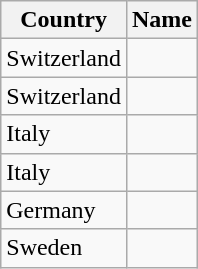<table class="wikitable">
<tr>
<th>Country</th>
<th>Name</th>
</tr>
<tr>
<td>Switzerland</td>
<td></td>
</tr>
<tr>
<td>Switzerland</td>
<td></td>
</tr>
<tr>
<td>Italy</td>
<td></td>
</tr>
<tr>
<td>Italy</td>
<td></td>
</tr>
<tr>
<td>Germany</td>
<td></td>
</tr>
<tr>
<td>Sweden</td>
<td></td>
</tr>
</table>
